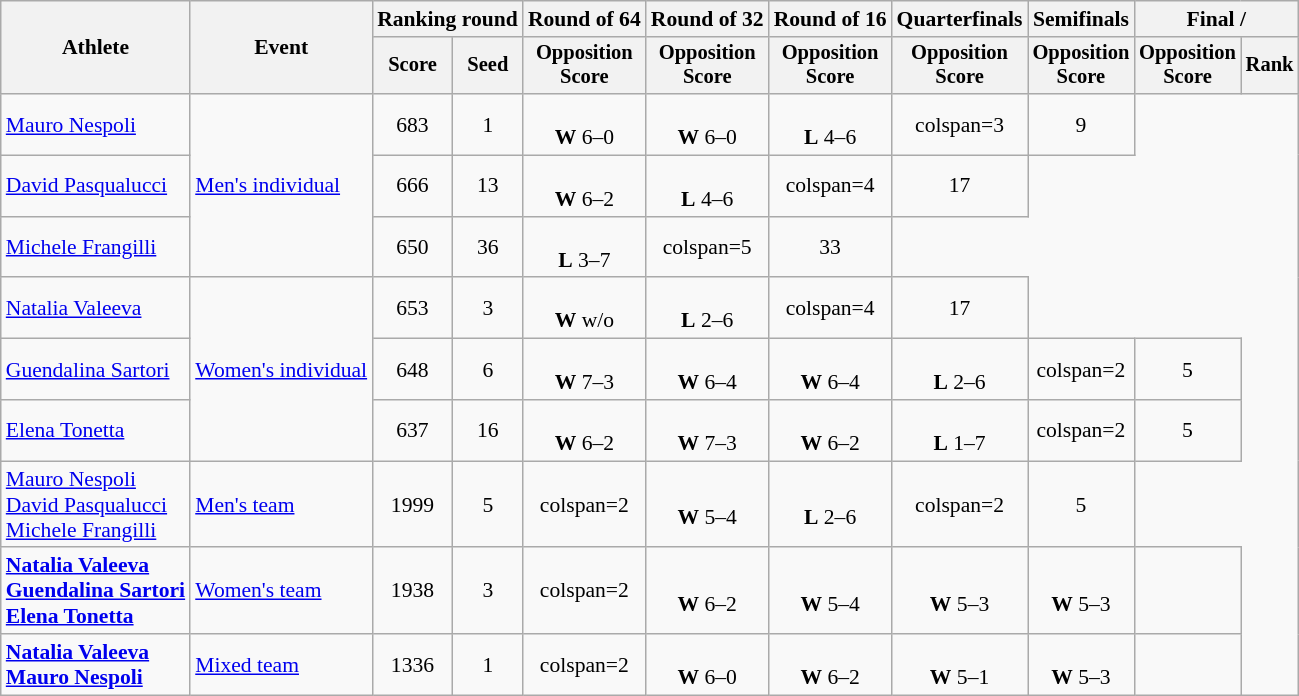<table class="wikitable" style="font-size:90%">
<tr>
<th rowspan=2>Athlete</th>
<th rowspan=2>Event</th>
<th colspan=2>Ranking round</th>
<th>Round of 64</th>
<th>Round of 32</th>
<th>Round of 16</th>
<th>Quarterfinals</th>
<th>Semifinals</th>
<th colspan=2>Final / </th>
</tr>
<tr style="font-size:95%">
<th>Score</th>
<th>Seed</th>
<th>Opposition<br>Score</th>
<th>Opposition<br>Score</th>
<th>Opposition<br>Score</th>
<th>Opposition<br>Score</th>
<th>Opposition<br>Score</th>
<th>Opposition<br>Score</th>
<th>Rank</th>
</tr>
<tr align=center>
<td align=left><a href='#'>Mauro Nespoli</a></td>
<td style="text-align:left;" rowspan="3"><a href='#'>Men's individual</a></td>
<td>683</td>
<td>1</td>
<td><br> <strong>W</strong> 6–0</td>
<td><br> <strong>W</strong> 6–0</td>
<td><br> <strong>L</strong> 4–6</td>
<td>colspan=3 </td>
<td>9</td>
</tr>
<tr align=center>
<td align=left><a href='#'>David Pasqualucci</a></td>
<td>666</td>
<td>13</td>
<td><br> <strong>W</strong> 6–2</td>
<td><br> <strong>L</strong> 4–6</td>
<td>colspan=4 </td>
<td>17</td>
</tr>
<tr align=center>
<td align=left><a href='#'>Michele Frangilli</a></td>
<td>650</td>
<td>36</td>
<td><br> <strong>L</strong> 3–7</td>
<td>colspan=5 </td>
<td>33</td>
</tr>
<tr align=center>
<td align=left><a href='#'>Natalia Valeeva</a></td>
<td style="text-align:left;" rowspan="3"><a href='#'>Women's individual</a></td>
<td>653</td>
<td>3</td>
<td><br> <strong>W</strong> w/o</td>
<td><br> <strong>L</strong> 2–6</td>
<td>colspan=4 </td>
<td>17</td>
</tr>
<tr align=center>
<td align=left><a href='#'>Guendalina Sartori</a></td>
<td>648</td>
<td>6</td>
<td><br> <strong>W</strong> 7–3</td>
<td><br> <strong>W</strong> 6–4</td>
<td><br> <strong>W</strong> 6–4</td>
<td><br> <strong>L</strong> 2–6</td>
<td>colspan=2 </td>
<td>5</td>
</tr>
<tr align=center>
<td align=left><a href='#'>Elena Tonetta</a></td>
<td>637</td>
<td>16</td>
<td><br><strong>W</strong> 6–2</td>
<td><br> <strong>W</strong> 7–3</td>
<td><br> <strong>W</strong> 6–2</td>
<td><br> <strong>L</strong> 1–7</td>
<td>colspan=2 </td>
<td>5</td>
</tr>
<tr align=center>
<td align=left><a href='#'>Mauro Nespoli</a><br><a href='#'>David Pasqualucci</a><br><a href='#'>Michele Frangilli</a></td>
<td align=left><a href='#'>Men's team</a></td>
<td>1999</td>
<td>5</td>
<td>colspan=2 </td>
<td><br> <strong>W</strong> 5–4</td>
<td><br> <strong>L</strong> 2–6</td>
<td>colspan=2 </td>
<td>5</td>
</tr>
<tr align=center>
<td align=left><strong><a href='#'>Natalia Valeeva</a><br><a href='#'>Guendalina Sartori</a><br><a href='#'>Elena Tonetta</a></strong></td>
<td align=left><a href='#'>Women's team</a></td>
<td>1938</td>
<td>3</td>
<td>colspan=2 </td>
<td><br> <strong>W</strong> 6–2</td>
<td><br> <strong>W</strong> 5–4</td>
<td><br> <strong>W</strong> 5–3</td>
<td><br> <strong>W</strong> 5–3</td>
<td></td>
</tr>
<tr align=center>
<td align=left><strong><a href='#'>Natalia Valeeva</a><br><a href='#'>Mauro Nespoli</a></strong></td>
<td align=left><a href='#'>Mixed team</a></td>
<td>1336</td>
<td>1</td>
<td>colspan=2 </td>
<td><br> <strong>W</strong> 6–0</td>
<td><br> <strong>W</strong> 6–2</td>
<td><br> <strong>W</strong> 5–1</td>
<td><br> <strong>W</strong> 5–3</td>
<td></td>
</tr>
</table>
